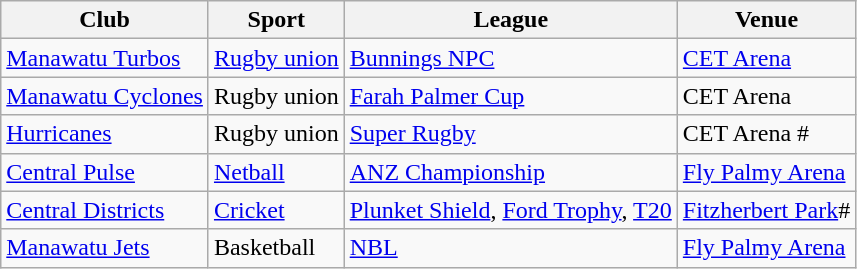<table class="wikitable">
<tr ">
<th>Club</th>
<th>Sport</th>
<th>League</th>
<th>Venue</th>
</tr>
<tr>
<td><a href='#'>Manawatu Turbos</a></td>
<td><a href='#'>Rugby union</a></td>
<td><a href='#'>Bunnings NPC</a></td>
<td><a href='#'>CET Arena</a></td>
</tr>
<tr>
<td><a href='#'>Manawatu Cyclones</a></td>
<td>Rugby union</td>
<td><a href='#'>Farah Palmer Cup</a></td>
<td>CET Arena</td>
</tr>
<tr>
<td><a href='#'>Hurricanes</a></td>
<td>Rugby union</td>
<td><a href='#'>Super Rugby</a></td>
<td>CET Arena #</td>
</tr>
<tr>
<td><a href='#'>Central Pulse</a></td>
<td><a href='#'>Netball</a></td>
<td><a href='#'>ANZ Championship</a></td>
<td><a href='#'>Fly Palmy Arena</a></td>
</tr>
<tr>
<td><a href='#'>Central Districts</a></td>
<td><a href='#'>Cricket</a></td>
<td><a href='#'>Plunket Shield</a>, <a href='#'>Ford Trophy</a>, <a href='#'>T20</a></td>
<td><a href='#'>Fitzherbert Park</a>#</td>
</tr>
<tr>
<td><a href='#'>Manawatu Jets</a></td>
<td>Basketball</td>
<td><a href='#'>NBL</a></td>
<td><a href='#'>Fly Palmy Arena</a></td>
</tr>
</table>
